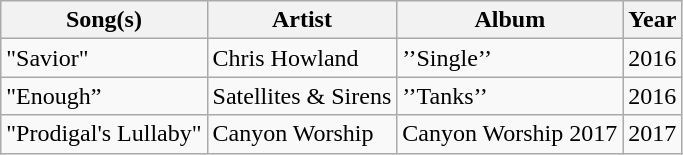<table class="wikitable">
<tr>
<th align="left">Song(s)</th>
<th align="left">Artist</th>
<th align="left">Album</th>
<th align="left">Year</th>
</tr>
<tr>
<td>"Savior"</td>
<td>Chris Howland</td>
<td>’’Single’’</td>
<td style="text-align:center;">2016</td>
</tr>
<tr>
<td>"Enough”</td>
<td>Satellites & Sirens</td>
<td>’’Tanks’’</td>
<td style="text-align:center;">2016</td>
</tr>
<tr>
<td>"Prodigal's Lullaby"</td>
<td>Canyon Worship</td>
<td>Canyon Worship 2017</td>
<td style="text-align:center;">2017</td>
</tr>
</table>
